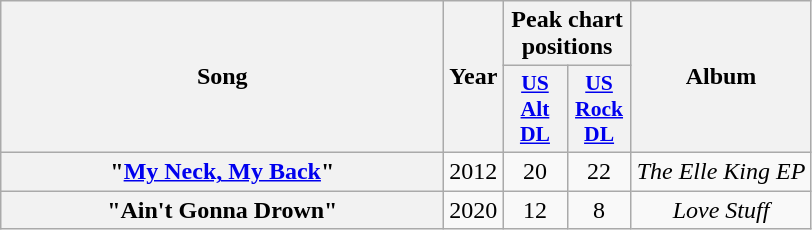<table class="wikitable plainrowheaders" style="text-align:center;">
<tr>
<th scope="col" rowspan="2" style="width:18em;">Song</th>
<th scope="col" rowspan="2" style="width:1em;">Year</th>
<th scope="col" colspan="2">Peak chart positions</th>
<th scope="col" rowspan="2">Album</th>
</tr>
<tr>
<th scope="col" style="width:2.5em;font-size:90%;"><a href='#'>US<br>Alt<br>DL</a><br></th>
<th scope="col" style="width:2.5em;font-size:90%;"><a href='#'>US<br>Rock<br>DL</a><br></th>
</tr>
<tr>
<th scope="row">"<a href='#'>My Neck, My Back</a>"</th>
<td>2012</td>
<td>20</td>
<td>22</td>
<td><em>The Elle King EP</em></td>
</tr>
<tr>
<th scope="row">"Ain't Gonna Drown"</th>
<td>2020</td>
<td>12</td>
<td>8</td>
<td><em>Love Stuff</em></td>
</tr>
</table>
